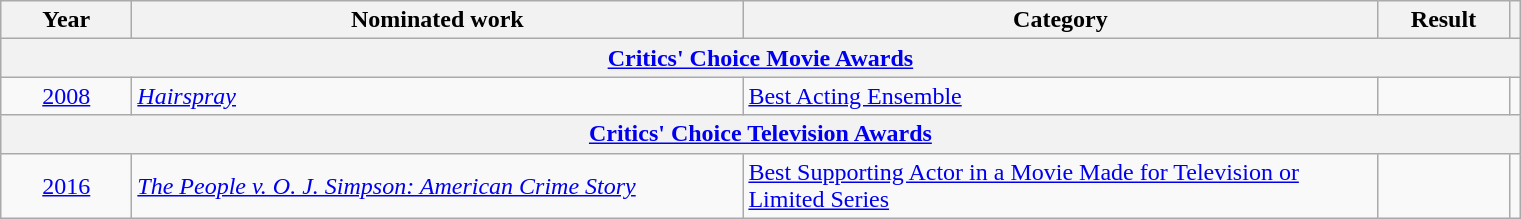<table class=wikitable>
<tr>
<th scope="col" style="width:5em;">Year</th>
<th scope="col" style="width:25em;">Nominated work</th>
<th scope="col" style="width:26em;">Category</th>
<th scope="col" style="width:5em;">Result</th>
<th></th>
</tr>
<tr>
<th colspan="5"><a href='#'>Critics' Choice Movie Awards</a></th>
</tr>
<tr>
<td align="center"><a href='#'>2008</a></td>
<td><em><a href='#'>Hairspray</a></em></td>
<td><a href='#'>Best Acting Ensemble</a></td>
<td></td>
<td align="center"></td>
</tr>
<tr>
<th colspan="5"><a href='#'>Critics' Choice Television Awards</a></th>
</tr>
<tr>
<td align="center"><a href='#'>2016</a></td>
<td><em><a href='#'>The People v. O. J. Simpson: American Crime Story</a></em></td>
<td><a href='#'>Best Supporting Actor in a Movie Made for Television or Limited Series</a></td>
<td></td>
<td align="center"></td>
</tr>
</table>
